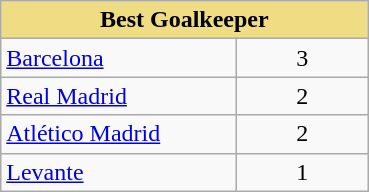<table class="wikitable" align="center">
<tr>
<th style="background-color: #eedd82" colspan="2">Best Goalkeeper</th>
</tr>
<tr>
<td><a href='#'>Barcelona</a></td>
<td align="center">3</td>
</tr>
<tr>
<td><a href='#'>Real Madrid</a></td>
<td align="center">2</td>
</tr>
<tr>
<td width="150"><a href='#'>Atlético Madrid</a></td>
<td width="80" align="center">2</td>
</tr>
<tr>
<td><a href='#'>Levante</a></td>
<td align="center">1</td>
</tr>
</table>
